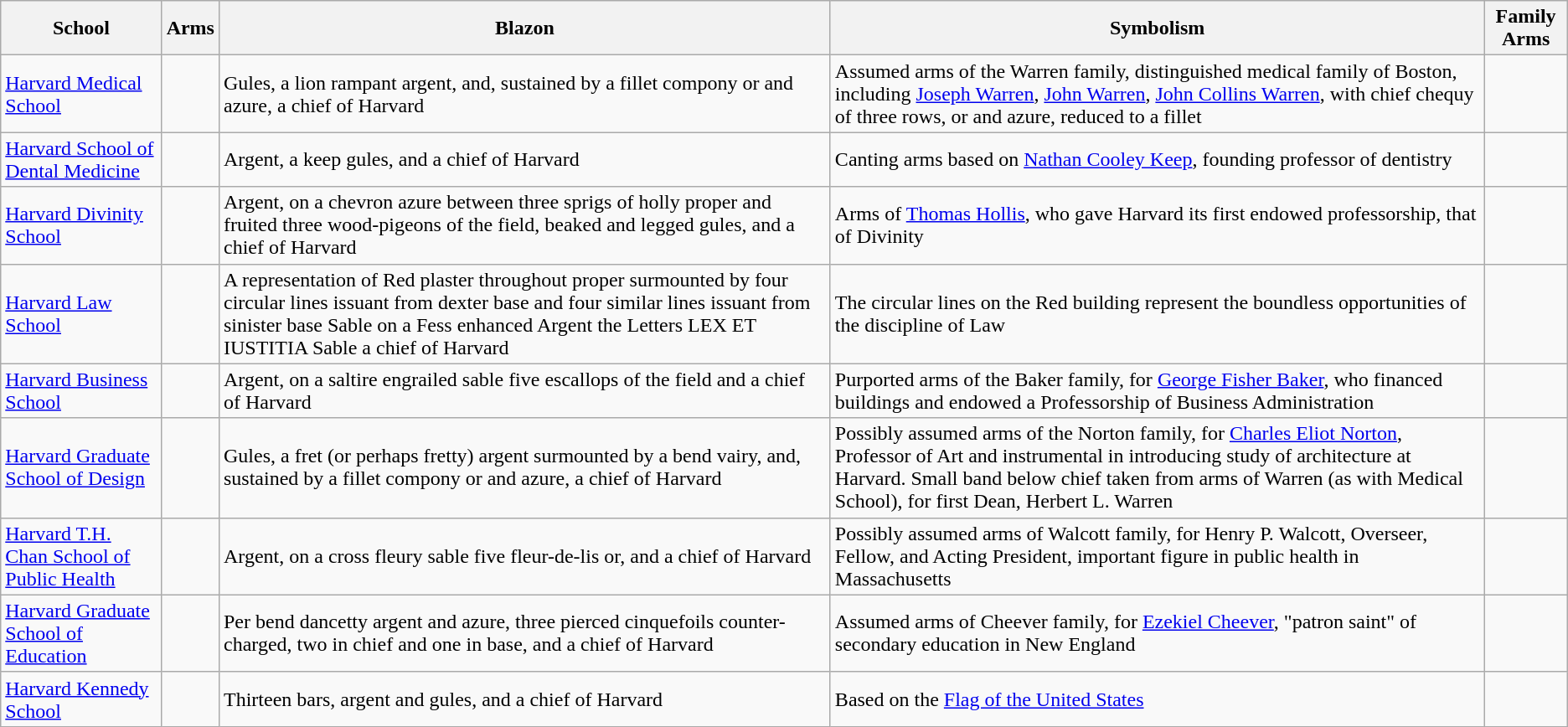<table class="wikitable">
<tr>
<th>School</th>
<th>Arms</th>
<th>Blazon</th>
<th>Symbolism</th>
<th>Family Arms</th>
</tr>
<tr>
<td><a href='#'>Harvard Medical School</a></td>
<td></td>
<td>Gules, a lion rampant argent, and, sustained by a fillet compony or and azure, a chief of Harvard</td>
<td>Assumed arms of the Warren family, distinguished medical family of Boston, including <a href='#'>Joseph Warren</a>, <a href='#'>John Warren</a>, <a href='#'>John Collins Warren</a>, with chief chequy of three rows, or and azure, reduced to a fillet</td>
<td></td>
</tr>
<tr>
<td><a href='#'>Harvard School of Dental Medicine</a></td>
<td></td>
<td>Argent, a keep gules, and a chief of Harvard</td>
<td>Canting arms based on <a href='#'>Nathan Cooley Keep</a>, founding professor of dentistry</td>
<td></td>
</tr>
<tr>
<td><a href='#'>Harvard Divinity School</a></td>
<td></td>
<td>Argent, on a chevron azure between three sprigs of holly proper and fruited three wood-pigeons of the field, beaked and legged gules, and a chief of Harvard</td>
<td>Arms of <a href='#'>Thomas Hollis</a>, who gave Harvard its first endowed professorship, that of Divinity</td>
<td></td>
</tr>
<tr>
<td><a href='#'>Harvard Law School</a></td>
<td></td>
<td>A representation of Red plaster throughout proper surmounted by four circular lines issuant from dexter base and four similar lines issuant from sinister base Sable on a Fess enhanced Argent the Letters LEX ET IUSTITIA Sable a chief of Harvard</td>
<td>The circular lines on the Red building represent the boundless opportunities of the discipline of Law</td>
<td></td>
</tr>
<tr>
<td><a href='#'>Harvard Business School</a></td>
<td></td>
<td>Argent, on a saltire engrailed sable five escallops of the field and a chief of Harvard</td>
<td>Purported arms of the Baker family, for <a href='#'>George Fisher Baker</a>, who financed buildings and endowed a Professorship of Business Administration</td>
<td></td>
</tr>
<tr>
<td><a href='#'>Harvard Graduate School of Design</a></td>
<td></td>
<td>Gules, a fret (or perhaps fretty) argent surmounted by a bend vairy, and, sustained by a fillet compony or and azure, a chief of Harvard</td>
<td>Possibly assumed arms of the Norton family, for <a href='#'>Charles Eliot Norton</a>, Professor of Art and instrumental in introducing study of architecture at Harvard. Small band below chief taken from arms of Warren (as with Medical School), for first Dean, Herbert L. Warren</td>
<td></td>
</tr>
<tr>
<td><a href='#'>Harvard T.H. Chan School of Public Health</a></td>
<td></td>
<td>Argent, on a cross fleury sable five fleur-de-lis or, and a chief of Harvard</td>
<td>Possibly assumed arms of Walcott family, for Henry P. Walcott, Overseer, Fellow, and Acting President, important figure in public health in Massachusetts</td>
<td></td>
</tr>
<tr>
<td><a href='#'>Harvard Graduate School of Education</a></td>
<td></td>
<td>Per bend dancetty argent and azure, three pierced cinquefoils counter-charged, two in chief and one in base, and a chief of Harvard</td>
<td>Assumed arms of Cheever family, for <a href='#'>Ezekiel Cheever</a>, "patron saint" of secondary education in New England</td>
<td></td>
</tr>
<tr>
<td><a href='#'>Harvard Kennedy School</a></td>
<td></td>
<td>Thirteen bars, argent and gules, and a chief of Harvard</td>
<td>Based on the <a href='#'>Flag of the United States</a></td>
<td></td>
</tr>
</table>
